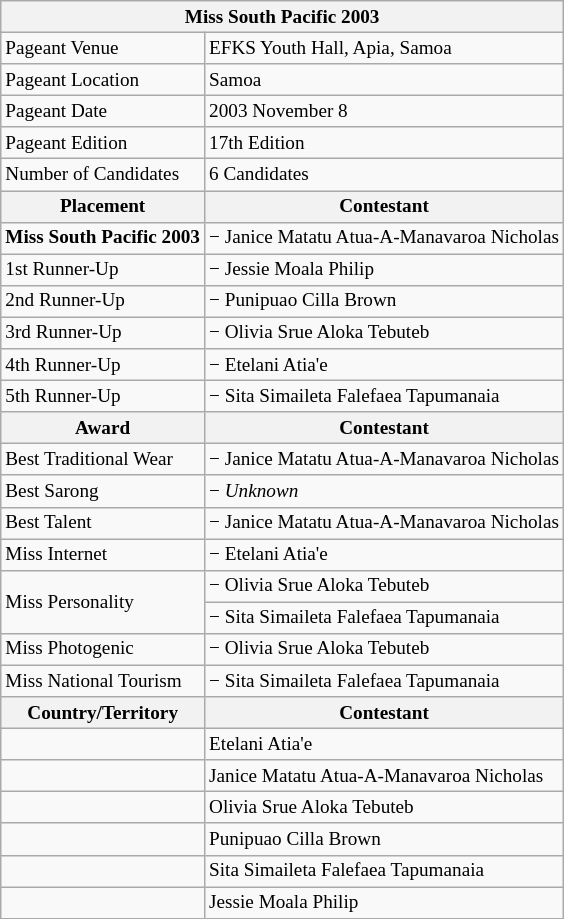<table class="wikitable sortable" style="font-size: 80%;">
<tr>
<th colspan="2"><strong>Miss South Pacific 2003</strong></th>
</tr>
<tr>
<td>Pageant Venue</td>
<td>EFKS Youth Hall, Apia, Samoa</td>
</tr>
<tr>
<td>Pageant Location</td>
<td>Samoa</td>
</tr>
<tr>
<td>Pageant Date</td>
<td>2003 November 8</td>
</tr>
<tr>
<td>Pageant Edition</td>
<td>17th Edition</td>
</tr>
<tr>
<td>Number of Candidates</td>
<td>6 Candidates</td>
</tr>
<tr>
<th>Placement</th>
<th>Contestant</th>
</tr>
<tr>
<td><strong>Miss South Pacific 2003</strong></td>
<td> − Janice Matatu Atua-A-Manavaroa Nicholas</td>
</tr>
<tr>
<td>1st Runner-Up</td>
<td> − Jessie Moala Philip</td>
</tr>
<tr>
<td>2nd Runner-Up</td>
<td> − Punipuao Cilla Brown</td>
</tr>
<tr>
<td>3rd Runner-Up</td>
<td> − Olivia Srue Aloka Tebuteb</td>
</tr>
<tr>
<td>4th Runner-Up</td>
<td> − Etelani Atia'e</td>
</tr>
<tr>
<td>5th Runner-Up</td>
<td> − Sita Simaileta Falefaea Tapumanaia</td>
</tr>
<tr>
<th>Award</th>
<th>Contestant</th>
</tr>
<tr>
<td>Best Traditional Wear</td>
<td> − Janice Matatu Atua-A-Manavaroa Nicholas</td>
</tr>
<tr>
<td>Best Sarong</td>
<td> − <em>Unknown</em></td>
</tr>
<tr>
<td>Best Talent</td>
<td> − Janice Matatu Atua-A-Manavaroa Nicholas</td>
</tr>
<tr>
<td>Miss Internet</td>
<td> − Etelani Atia'e</td>
</tr>
<tr>
<td rowspan="2">Miss Personality</td>
<td> − Olivia Srue Aloka Tebuteb</td>
</tr>
<tr>
<td> − Sita Simaileta Falefaea Tapumanaia</td>
</tr>
<tr>
<td>Miss Photogenic</td>
<td> − Olivia Srue Aloka Tebuteb</td>
</tr>
<tr>
<td>Miss National Tourism</td>
<td> − Sita Simaileta Falefaea Tapumanaia</td>
</tr>
<tr>
<th><strong>Country/Territory</strong></th>
<th>Contestant</th>
</tr>
<tr>
<td></td>
<td>Etelani Atia'e</td>
</tr>
<tr>
<td></td>
<td>Janice Matatu Atua-A-Manavaroa Nicholas</td>
</tr>
<tr>
<td></td>
<td>Olivia Srue Aloka Tebuteb</td>
</tr>
<tr>
<td></td>
<td>Punipuao Cilla Brown</td>
</tr>
<tr>
<td></td>
<td>Sita Simaileta Falefaea Tapumanaia</td>
</tr>
<tr>
<td></td>
<td>Jessie Moala Philip</td>
</tr>
</table>
